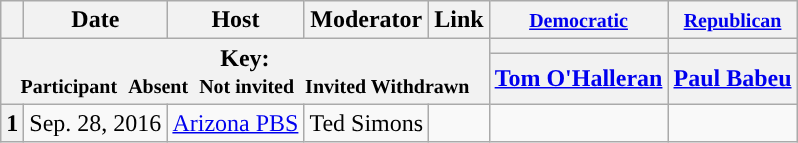<table class="wikitable" style="text-align:center;">
<tr>
<th scope="col"></th>
<th scope="col">Date</th>
<th scope="col">Host</th>
<th scope="col">Moderator</th>
<th scope="col">Link</th>
<th scope="col"><small><a href='#'>Democratic</a></small></th>
<th scope="col"><small><a href='#'>Republican</a></small></th>
</tr>
<tr>
<th colspan="5" rowspan="2">Key:<br> <small>Participant </small>  <small>Absent </small>  <small>Not invited </small>  <small>Invited  Withdrawn</small></th>
<th scope="col" style="background:"></th>
<th scope="col" style="background:"></th>
</tr>
<tr>
<th scope="col"><a href='#'>Tom O'Halleran</a></th>
<th scope="col"><a href='#'>Paul Babeu</a></th>
</tr>
<tr>
<th>1</th>
<td style="white-space:nowrap;">Sep. 28, 2016</td>
<td style="white-space:nowrap;"><a href='#'>Arizona PBS</a></td>
<td style="white-space:nowrap;">Ted Simons</td>
<td style="white-space:nowrap;"></td>
<td></td>
<td></td>
</tr>
</table>
